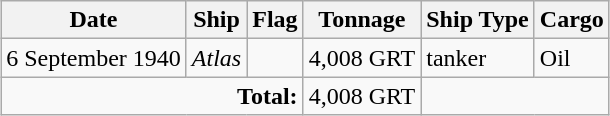<table class="wikitable" style="margin:1em auto;">
<tr>
<th>Date</th>
<th>Ship</th>
<th>Flag</th>
<th>Tonnage</th>
<th>Ship Type</th>
<th>Cargo</th>
</tr>
<tr>
<td>6 September 1940</td>
<td><em>Atlas</em></td>
<td></td>
<td>4,008 GRT</td>
<td>tanker</td>
<td>Oil</td>
</tr>
<tr>
<td colspan=3 align=right><strong>Total:</strong></td>
<td>4,008 GRT</td>
<td colspan=2></td>
</tr>
</table>
